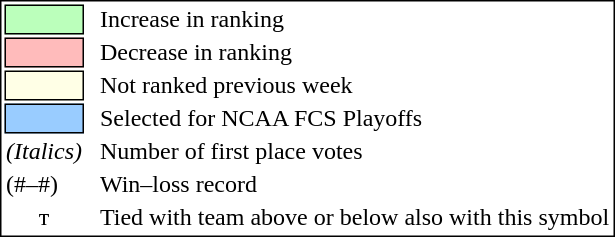<table style="border:1px solid black;">
<tr>
<td style="background:#bbffbb; width:20px; border:1px solid black;"></td>
<td> </td>
<td>Increase in ranking</td>
</tr>
<tr>
<td style="background:#ffbbbb; width:20px; border:1px solid black;"></td>
<td> </td>
<td>Decrease in ranking</td>
</tr>
<tr>
<td style="background:#FFFFE6; width:20px; border:1px solid black;"></td>
<td> </td>
<td>Not ranked previous week</td>
</tr>
<tr>
<td style="background:#9cf; width:20px; border:1px solid black;"></td>
<td> </td>
<td>Selected for NCAA FCS Playoffs</td>
</tr>
<tr>
<td><em>(Italics)</em></td>
<td> </td>
<td>Number of first place votes</td>
</tr>
<tr>
<td>(#–#)</td>
<td> </td>
<td>Win–loss record</td>
</tr>
<tr>
<td align="center">т</td>
<td> </td>
<td>Tied with team above or below also with this symbol</td>
</tr>
</table>
